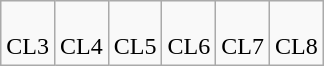<table class=wikitable>
<tr align=center>
<td><br>CL3</td>
<td><br>CL4</td>
<td><br>CL5</td>
<td><br>CL6</td>
<td><br>CL7</td>
<td><br>CL8</td>
</tr>
</table>
